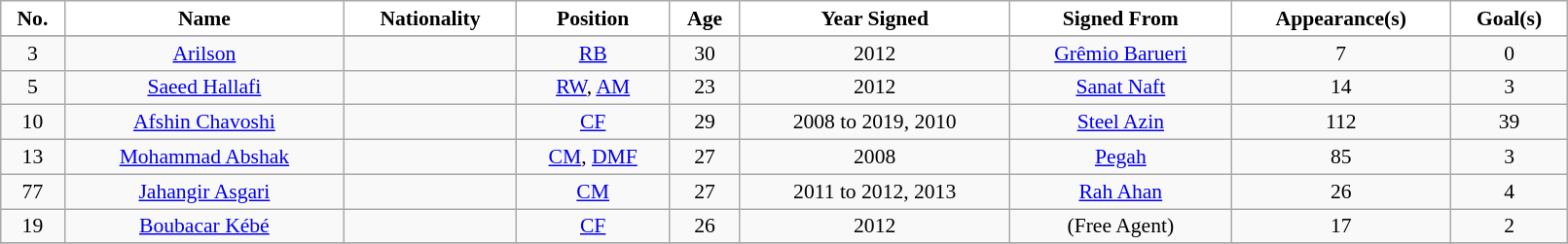<table class="wikitable" style="text-align:center; font-size:90%; width:85%;">
<tr>
<th style="background:#FFFFFF; color:black; text-align:center;">No.</th>
<th style="background:#FFFFFF; color:black; text-align:center;">Name</th>
<th style="background:#FFFFFF; color:black; text-align:center;">Nationality</th>
<th style="background:#FFFFFF; color:black; text-align:center;">Position</th>
<th style="background:#FFFFFF; color:black; text-align:center;">Age</th>
<th style="background:#FFFFFF; color:black; text-align:center;">Year Signed</th>
<th style="background:#FFFFFF; color:black; text-align:center;">Signed From</th>
<th style="background:#FFFFFF; color:black; text-align:center;">Appearance(s)</th>
<th style="background:#FFFFFF; color:black; text-align:center;">Goal(s)</th>
</tr>
<tr>
</tr>
<tr bgcolor=>
<td>3</td>
<td><a href='#'>Arilson</a></td>
<td></td>
<td><a href='#'>RB</a></td>
<td>30</td>
<td>2012</td>
<td> <a href='#'>Grêmio Barueri</a></td>
<td>7</td>
<td>0</td>
</tr>
<tr>
<td>5</td>
<td><a href='#'>Saeed Hallafi</a></td>
<td></td>
<td><a href='#'>RW</a>, <a href='#'>AM</a></td>
<td>23</td>
<td>2012</td>
<td><a href='#'>Sanat Naft</a></td>
<td>14</td>
<td>3</td>
</tr>
<tr>
<td>10</td>
<td><a href='#'>Afshin Chavoshi</a></td>
<td></td>
<td><a href='#'>CF</a></td>
<td>29</td>
<td>2008 to 2019, 2010</td>
<td><a href='#'>Steel Azin</a></td>
<td>112</td>
<td>39</td>
</tr>
<tr>
<td>13</td>
<td><a href='#'>Mohammad Abshak</a></td>
<td></td>
<td><a href='#'>CM</a>, <a href='#'>DMF</a></td>
<td>27</td>
<td>2008</td>
<td><a href='#'>Pegah</a></td>
<td>85</td>
<td>3</td>
</tr>
<tr>
<td>77</td>
<td><a href='#'>Jahangir Asgari</a></td>
<td></td>
<td><a href='#'>CM</a></td>
<td>27</td>
<td>2011 to 2012, 2013</td>
<td><a href='#'>Rah Ahan</a></td>
<td>26</td>
<td>4</td>
</tr>
<tr>
<td>19</td>
<td><a href='#'>Boubacar Kébé</a></td>
<td></td>
<td><a href='#'>CF</a></td>
<td>26</td>
<td>2012</td>
<td>(Free Agent)</td>
<td>17</td>
<td>2</td>
</tr>
<tr>
</tr>
</table>
